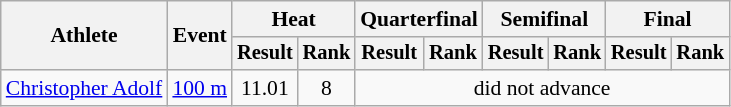<table class=wikitable style="font-size:90%">
<tr>
<th rowspan="2">Athlete</th>
<th rowspan="2">Event</th>
<th colspan="2">Heat</th>
<th colspan="2">Quarterfinal</th>
<th colspan="2">Semifinal</th>
<th colspan="2">Final</th>
</tr>
<tr style="font-size:95%">
<th>Result</th>
<th>Rank</th>
<th>Result</th>
<th>Rank</th>
<th>Result</th>
<th>Rank</th>
<th>Result</th>
<th>Rank</th>
</tr>
<tr align=center>
<td align=left><a href='#'>Christopher Adolf</a></td>
<td align=left><a href='#'>100 m</a></td>
<td>11.01</td>
<td>8</td>
<td colspan=6>did not advance</td>
</tr>
</table>
